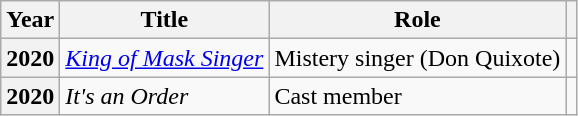<table class="wikitable plainrowheaders">
<tr>
<th scope="col">Year</th>
<th scope="col">Title</th>
<th scope="col">Role</th>
<th scope="col" class="unsortable"></th>
</tr>
<tr>
<th scope="row">2020</th>
<td><em><a href='#'>King of Mask Singer</a></em></td>
<td>Mistery singer (Don Quixote)</td>
<td></td>
</tr>
<tr>
<th scope="row">2020</th>
<td><em>It's an Order</em></td>
<td>Cast member</td>
<td></td>
</tr>
</table>
